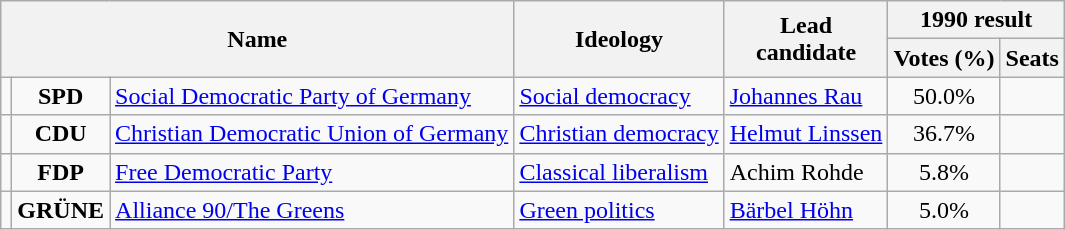<table class="wikitable">
<tr>
<th rowspan=2 colspan=3>Name</th>
<th rowspan=2>Ideology</th>
<th rowspan=2>Lead<br>candidate</th>
<th colspan=2>1990 result</th>
</tr>
<tr>
<th>Votes (%)</th>
<th>Seats</th>
</tr>
<tr>
<td bgcolor=></td>
<td align=center><strong>SPD</strong></td>
<td><a href='#'>Social Democratic Party of Germany</a><br></td>
<td><a href='#'>Social democracy</a></td>
<td><a href='#'>Johannes Rau</a></td>
<td align=center>50.0%</td>
<td></td>
</tr>
<tr>
<td bgcolor=></td>
<td align=center><strong>CDU</strong></td>
<td><a href='#'>Christian Democratic Union of Germany</a><br></td>
<td><a href='#'>Christian democracy</a></td>
<td><a href='#'>Helmut Linssen</a></td>
<td align=center>36.7%</td>
<td></td>
</tr>
<tr>
<td bgcolor=></td>
<td align=center><strong>FDP</strong></td>
<td><a href='#'>Free Democratic Party</a><br></td>
<td><a href='#'>Classical liberalism</a></td>
<td>Achim Rohde</td>
<td align=center>5.8%</td>
<td></td>
</tr>
<tr>
<td bgcolor=></td>
<td align=center><strong>GRÜNE</strong></td>
<td><a href='#'>Alliance 90/The Greens</a><br></td>
<td><a href='#'>Green politics</a></td>
<td><a href='#'>Bärbel Höhn</a></td>
<td align=center>5.0%</td>
<td></td>
</tr>
</table>
